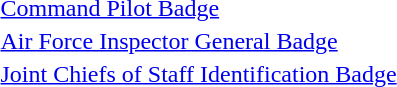<table>
<tr>
<td></td>
<td><a href='#'>Command Pilot Badge</a></td>
</tr>
<tr>
<td></td>
<td><a href='#'>Air Force Inspector General Badge</a></td>
</tr>
<tr>
<td></td>
<td><a href='#'>Joint Chiefs of Staff Identification Badge</a></td>
</tr>
</table>
